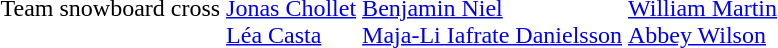<table>
<tr>
<td>Team snowboard cross<br></td>
<td colspan=2><br><a href='#'>Jonas Chollet</a><br><a href='#'>Léa Casta</a></td>
<td colspan=2><br><a href='#'>Benjamin Niel</a><br><a href='#'>Maja-Li Iafrate Danielsson</a></td>
<td colspan=2><br><a href='#'>William Martin</a><br><a href='#'>Abbey Wilson</a></td>
</tr>
</table>
